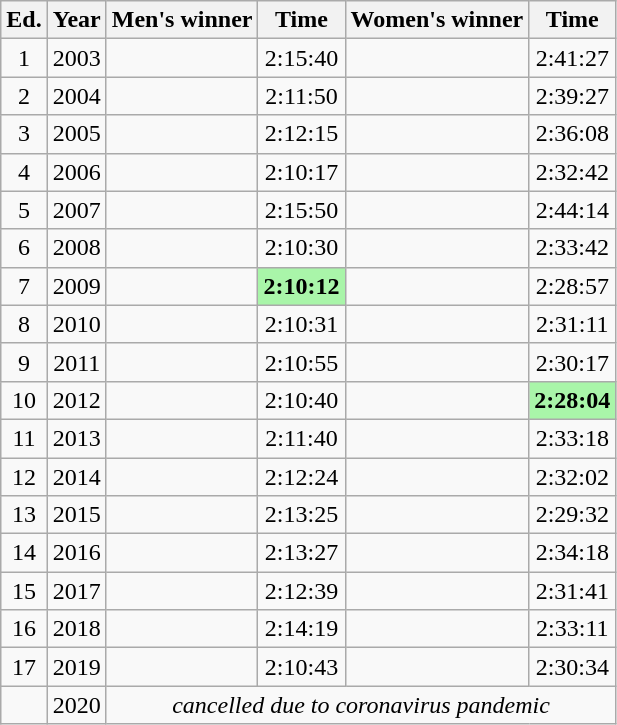<table class="wikitable sortable" style="text-align:center">
<tr>
<th class="unsortable">Ed.</th>
<th>Year</th>
<th>Men's winner</th>
<th>Time</th>
<th>Women's winner</th>
<th>Time</th>
</tr>
<tr>
<td>1</td>
<td>2003</td>
<td align=left></td>
<td>2:15:40</td>
<td align=left></td>
<td>2:41:27</td>
</tr>
<tr>
<td>2</td>
<td>2004</td>
<td align=left></td>
<td>2:11:50</td>
<td align=left></td>
<td>2:39:27</td>
</tr>
<tr>
<td>3</td>
<td>2005</td>
<td align=left></td>
<td>2:12:15</td>
<td align=left></td>
<td>2:36:08</td>
</tr>
<tr>
<td>4</td>
<td>2006</td>
<td align=left></td>
<td>2:10:17</td>
<td align=left></td>
<td>2:32:42</td>
</tr>
<tr>
<td>5</td>
<td>2007</td>
<td align=left></td>
<td>2:15:50</td>
<td align=left></td>
<td>2:44:14</td>
</tr>
<tr>
<td>6</td>
<td>2008</td>
<td align=left></td>
<td>2:10:30</td>
<td align=left></td>
<td>2:33:42</td>
</tr>
<tr>
<td>7</td>
<td>2009</td>
<td align=left></td>
<td bgcolor=#A9F5A9><strong>2:10:12</strong></td>
<td align=left></td>
<td>2:28:57</td>
</tr>
<tr>
<td>8</td>
<td>2010</td>
<td align=left></td>
<td>2:10:31</td>
<td align=left></td>
<td>2:31:11</td>
</tr>
<tr>
<td>9</td>
<td>2011</td>
<td align=left></td>
<td>2:10:55</td>
<td align=left></td>
<td>2:30:17</td>
</tr>
<tr>
<td>10</td>
<td>2012</td>
<td align=left></td>
<td>2:10:40</td>
<td align=left></td>
<td bgcolor=#A9F5A9><strong>2:28:04</strong></td>
</tr>
<tr>
<td>11</td>
<td>2013</td>
<td align=left></td>
<td>2:11:40</td>
<td align=left></td>
<td>2:33:18</td>
</tr>
<tr>
<td>12</td>
<td>2014</td>
<td align=left></td>
<td>2:12:24</td>
<td align=left></td>
<td>2:32:02</td>
</tr>
<tr>
<td>13</td>
<td>2015</td>
<td align=left></td>
<td>2:13:25</td>
<td align=left></td>
<td>2:29:32</td>
</tr>
<tr>
<td>14</td>
<td>2016</td>
<td align=left></td>
<td>2:13:27</td>
<td align=left></td>
<td>2:34:18</td>
</tr>
<tr>
<td>15</td>
<td>2017</td>
<td align=left></td>
<td>2:12:39</td>
<td align=left></td>
<td>2:31:41</td>
</tr>
<tr>
<td>16</td>
<td>2018</td>
<td align=left></td>
<td>2:14:19</td>
<td align=left></td>
<td>2:33:11</td>
</tr>
<tr>
<td>17</td>
<td>2019</td>
<td align=left></td>
<td>2:10:43</td>
<td align=left></td>
<td>2:30:34</td>
</tr>
<tr>
<td></td>
<td>2020</td>
<td colspan="4" align="center" data-sort-value=""><em>cancelled due to coronavirus pandemic</em></td>
</tr>
</table>
